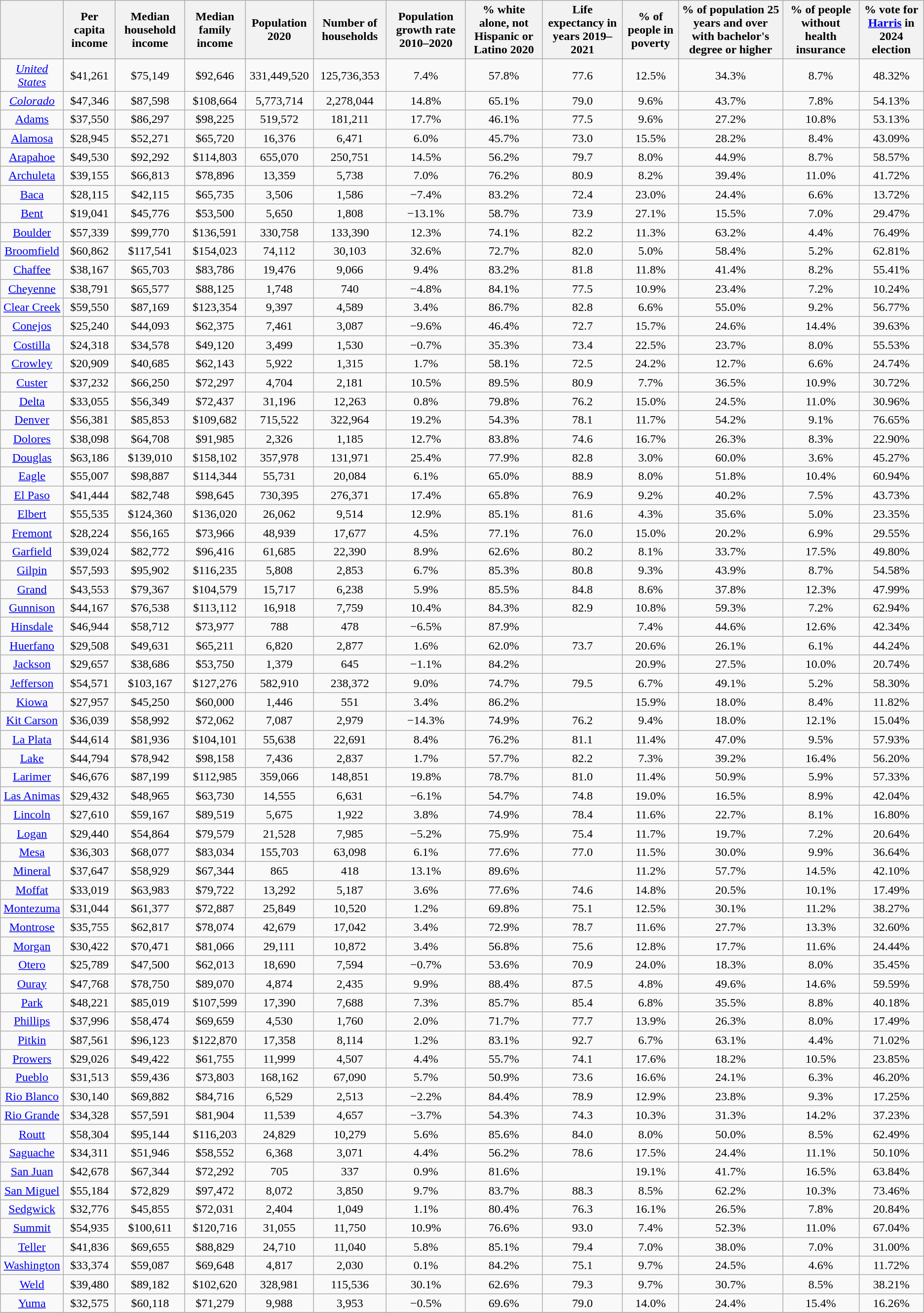<table class="wikitable sortable" style="text-align:center;">
<tr>
<th></th>
<th>Per capita income</th>
<th>Median household income</th>
<th>Median family income</th>
<th>Population 2020</th>
<th>Number of households</th>
<th>Population growth rate 2010–2020</th>
<th>% white alone, not Hispanic or Latino 2020</th>
<th>Life expectancy in years 2019–2021</th>
<th>% of people in poverty</th>
<th>% of population 25 years and over with bachelor's degree or higher</th>
<th>% of people without health insurance</th>
<th>% vote for <a href='#'>Harris</a> in 2024 election</th>
</tr>
<tr>
<td><em><a href='#'>United States</a></em></td>
<td>$41,261</td>
<td>$75,149</td>
<td>$92,646</td>
<td>331,449,520</td>
<td>125,736,353</td>
<td>7.4%</td>
<td>57.8%</td>
<td>77.6</td>
<td>12.5%</td>
<td>34.3%</td>
<td>8.7%</td>
<td>48.32%</td>
</tr>
<tr>
<td><em><a href='#'>Colorado</a></em></td>
<td>$47,346</td>
<td>$87,598</td>
<td>$108,664</td>
<td>5,773,714</td>
<td>2,278,044</td>
<td>14.8%</td>
<td>65.1%</td>
<td>79.0</td>
<td>9.6%</td>
<td>43.7%</td>
<td>7.8%</td>
<td>54.13%</td>
</tr>
<tr>
<td><a href='#'>Adams</a></td>
<td>$37,550</td>
<td>$86,297</td>
<td>$98,225</td>
<td>519,572</td>
<td>181,211</td>
<td>17.7%</td>
<td>46.1%</td>
<td>77.5</td>
<td>9.6%</td>
<td>27.2%</td>
<td>10.8%</td>
<td>53.13%</td>
</tr>
<tr>
<td><a href='#'>Alamosa</a></td>
<td>$28,945</td>
<td>$52,271</td>
<td>$65,720</td>
<td>16,376</td>
<td>6,471</td>
<td>6.0%</td>
<td>45.7%</td>
<td>73.0</td>
<td>15.5%</td>
<td>28.2%</td>
<td>8.4%</td>
<td>43.09%</td>
</tr>
<tr>
<td><a href='#'>Arapahoe</a></td>
<td>$49,530</td>
<td>$92,292</td>
<td>$114,803</td>
<td>655,070</td>
<td>250,751</td>
<td>14.5%</td>
<td>56.2%</td>
<td>79.7</td>
<td>8.0%</td>
<td>44.9%</td>
<td>8.7%</td>
<td>58.57%</td>
</tr>
<tr>
<td><a href='#'>Archuleta</a></td>
<td>$39,155</td>
<td>$66,813</td>
<td>$78,896</td>
<td>13,359</td>
<td>5,738</td>
<td>7.0%</td>
<td>76.2%</td>
<td>80.9</td>
<td>8.2%</td>
<td>39.4%</td>
<td>11.0%</td>
<td>41.72%</td>
</tr>
<tr>
<td><a href='#'>Baca</a></td>
<td>$28,115</td>
<td>$42,115</td>
<td>$65,735</td>
<td>3,506</td>
<td>1,586</td>
<td>−7.4%</td>
<td>83.2%</td>
<td>72.4</td>
<td>23.0%</td>
<td>24.4%</td>
<td>6.6%</td>
<td>13.72%</td>
</tr>
<tr>
<td><a href='#'>Bent</a></td>
<td>$19,041</td>
<td>$45,776</td>
<td>$53,500</td>
<td>5,650</td>
<td>1,808</td>
<td>−13.1%</td>
<td>58.7%</td>
<td>73.9</td>
<td>27.1%</td>
<td>15.5%</td>
<td>7.0%</td>
<td>29.47%</td>
</tr>
<tr>
<td><a href='#'>Boulder</a></td>
<td>$57,339</td>
<td>$99,770</td>
<td>$136,591</td>
<td>330,758</td>
<td>133,390</td>
<td>12.3%</td>
<td>74.1%</td>
<td>82.2</td>
<td>11.3%</td>
<td>63.2%</td>
<td>4.4%</td>
<td>76.49%</td>
</tr>
<tr>
<td><a href='#'>Broomfield</a></td>
<td>$60,862</td>
<td>$117,541</td>
<td>$154,023</td>
<td>74,112</td>
<td>30,103</td>
<td>32.6%</td>
<td>72.7%</td>
<td>82.0</td>
<td>5.0%</td>
<td>58.4%</td>
<td>5.2%</td>
<td>62.81%</td>
</tr>
<tr>
<td><a href='#'>Chaffee</a></td>
<td>$38,167</td>
<td>$65,703</td>
<td>$83,786</td>
<td>19,476</td>
<td>9,066</td>
<td>9.4%</td>
<td>83.2%</td>
<td>81.8</td>
<td>11.8%</td>
<td>41.4%</td>
<td>8.2%</td>
<td>55.41%</td>
</tr>
<tr>
<td><a href='#'>Cheyenne</a></td>
<td>$38,791</td>
<td>$65,577</td>
<td>$88,125</td>
<td>1,748</td>
<td>740</td>
<td>−4.8%</td>
<td>84.1%</td>
<td>77.5</td>
<td>10.9%</td>
<td>23.4%</td>
<td>7.2%</td>
<td>10.24%</td>
</tr>
<tr>
<td><a href='#'>Clear Creek</a></td>
<td>$59,550</td>
<td>$87,169</td>
<td>$123,354</td>
<td>9,397</td>
<td>4,589</td>
<td>3.4%</td>
<td>86.7%</td>
<td>82.8</td>
<td>6.6%</td>
<td>55.0%</td>
<td>9.2%</td>
<td>56.77%</td>
</tr>
<tr>
<td><a href='#'>Conejos</a></td>
<td>$25,240</td>
<td>$44,093</td>
<td>$62,375</td>
<td>7,461</td>
<td>3,087</td>
<td>−9.6%</td>
<td>46.4%</td>
<td>72.7</td>
<td>15.7%</td>
<td>24.6%</td>
<td>14.4%</td>
<td>39.63%</td>
</tr>
<tr>
<td><a href='#'>Costilla</a></td>
<td>$24,318</td>
<td>$34,578</td>
<td>$49,120</td>
<td>3,499</td>
<td>1,530</td>
<td>−0.7%</td>
<td>35.3%</td>
<td>73.4</td>
<td>22.5%</td>
<td>23.7%</td>
<td>8.0%</td>
<td>55.53%</td>
</tr>
<tr>
<td><a href='#'>Crowley</a></td>
<td>$20,909</td>
<td>$40,685</td>
<td>$62,143</td>
<td>5,922</td>
<td>1,315</td>
<td>1.7%</td>
<td>58.1%</td>
<td>72.5</td>
<td>24.2%</td>
<td>12.7%</td>
<td>6.6%</td>
<td>24.74%</td>
</tr>
<tr>
<td><a href='#'>Custer</a></td>
<td>$37,232</td>
<td>$66,250</td>
<td>$72,297</td>
<td>4,704</td>
<td>2,181</td>
<td>10.5%</td>
<td>89.5%</td>
<td>80.9</td>
<td>7.7%</td>
<td>36.5%</td>
<td>10.9%</td>
<td>30.72%</td>
</tr>
<tr>
<td><a href='#'>Delta</a></td>
<td>$33,055</td>
<td>$56,349</td>
<td>$72,437</td>
<td>31,196</td>
<td>12,263</td>
<td>0.8%</td>
<td>79.8%</td>
<td>76.2</td>
<td>15.0%</td>
<td>24.5%</td>
<td>11.0%</td>
<td>30.96%</td>
</tr>
<tr>
<td><a href='#'>Denver</a></td>
<td>$56,381</td>
<td>$85,853</td>
<td>$109,682</td>
<td>715,522</td>
<td>322,964</td>
<td>19.2%</td>
<td>54.3%</td>
<td>78.1</td>
<td>11.7%</td>
<td>54.2%</td>
<td>9.1%</td>
<td>76.65%</td>
</tr>
<tr>
<td><a href='#'>Dolores</a></td>
<td>$38,098</td>
<td>$64,708</td>
<td>$91,985</td>
<td>2,326</td>
<td>1,185</td>
<td>12.7%</td>
<td>83.8%</td>
<td>74.6</td>
<td>16.7%</td>
<td>26.3%</td>
<td>8.3%</td>
<td>22.90%</td>
</tr>
<tr>
<td><a href='#'>Douglas</a></td>
<td>$63,186</td>
<td>$139,010</td>
<td>$158,102</td>
<td>357,978</td>
<td>131,971</td>
<td>25.4%</td>
<td>77.9%</td>
<td>82.8</td>
<td>3.0%</td>
<td>60.0%</td>
<td>3.6%</td>
<td>45.27%</td>
</tr>
<tr>
<td><a href='#'>Eagle</a></td>
<td>$55,007</td>
<td>$98,887</td>
<td>$114,344</td>
<td>55,731</td>
<td>20,084</td>
<td>6.1%</td>
<td>65.0%</td>
<td>88.9</td>
<td>8.0%</td>
<td>51.8%</td>
<td>10.4%</td>
<td>60.94%</td>
</tr>
<tr>
<td><a href='#'>El Paso</a></td>
<td>$41,444</td>
<td>$82,748</td>
<td>$98,645</td>
<td>730,395</td>
<td>276,371</td>
<td>17.4%</td>
<td>65.8%</td>
<td>76.9</td>
<td>9.2%</td>
<td>40.2%</td>
<td>7.5%</td>
<td>43.73%</td>
</tr>
<tr>
<td><a href='#'>Elbert</a></td>
<td>$55,535</td>
<td>$124,360</td>
<td>$136,020</td>
<td>26,062</td>
<td>9,514</td>
<td>12.9%</td>
<td>85.1%</td>
<td>81.6</td>
<td>4.3%</td>
<td>35.6%</td>
<td>5.0%</td>
<td>23.35%</td>
</tr>
<tr>
<td><a href='#'>Fremont</a></td>
<td>$28,224</td>
<td>$56,165</td>
<td>$73,966</td>
<td>48,939</td>
<td>17,677</td>
<td>4.5%</td>
<td>77.1%</td>
<td>76.0</td>
<td>15.0%</td>
<td>20.2%</td>
<td>6.9%</td>
<td>29.55%</td>
</tr>
<tr>
<td><a href='#'>Garfield</a></td>
<td>$39,024</td>
<td>$82,772</td>
<td>$96,416</td>
<td>61,685</td>
<td>22,390</td>
<td>8.9%</td>
<td>62.6%</td>
<td>80.2</td>
<td>8.1%</td>
<td>33.7%</td>
<td>17.5%</td>
<td>49.80%</td>
</tr>
<tr>
<td><a href='#'>Gilpin</a></td>
<td>$57,593</td>
<td>$95,902</td>
<td>$116,235</td>
<td>5,808</td>
<td>2,853</td>
<td>6.7%</td>
<td>85.3%</td>
<td>80.8</td>
<td>9.3%</td>
<td>43.9%</td>
<td>8.7%</td>
<td>54.58%</td>
</tr>
<tr>
<td><a href='#'>Grand</a></td>
<td>$43,553</td>
<td>$79,367</td>
<td>$104,579</td>
<td>15,717</td>
<td>6,238</td>
<td>5.9%</td>
<td>85.5%</td>
<td>84.8</td>
<td>8.6%</td>
<td>37.8%</td>
<td>12.3%</td>
<td>47.99%</td>
</tr>
<tr>
<td><a href='#'>Gunnison</a></td>
<td>$44,167</td>
<td>$76,538</td>
<td>$113,112</td>
<td>16,918</td>
<td>7,759</td>
<td>10.4%</td>
<td>84.3%</td>
<td>82.9</td>
<td>10.8%</td>
<td>59.3%</td>
<td>7.2%</td>
<td>62.94%</td>
</tr>
<tr>
<td><a href='#'>Hinsdale</a></td>
<td>$46,944</td>
<td>$58,712</td>
<td>$73,977</td>
<td>788</td>
<td>478</td>
<td>−6.5%</td>
<td>87.9%</td>
<td></td>
<td>7.4%</td>
<td>44.6%</td>
<td>12.6%</td>
<td>42.34%</td>
</tr>
<tr>
<td><a href='#'>Huerfano</a></td>
<td>$29,508</td>
<td>$49,631</td>
<td>$65,211</td>
<td>6,820</td>
<td>2,877</td>
<td>1.6%</td>
<td>62.0%</td>
<td>73.7</td>
<td>20.6%</td>
<td>26.1%</td>
<td>6.1%</td>
<td>44.24%</td>
</tr>
<tr>
<td><a href='#'>Jackson</a></td>
<td>$29,657</td>
<td>$38,686</td>
<td>$53,750</td>
<td>1,379</td>
<td>645</td>
<td>−1.1%</td>
<td>84.2%</td>
<td></td>
<td>20.9%</td>
<td>27.5%</td>
<td>10.0%</td>
<td>20.74%</td>
</tr>
<tr>
<td><a href='#'>Jefferson</a></td>
<td>$54,571</td>
<td>$103,167</td>
<td>$127,276</td>
<td>582,910</td>
<td>238,372</td>
<td>9.0%</td>
<td>74.7%</td>
<td>79.5</td>
<td>6.7%</td>
<td>49.1%</td>
<td>5.2%</td>
<td>58.30%</td>
</tr>
<tr>
<td><a href='#'>Kiowa</a></td>
<td>$27,957</td>
<td>$45,250</td>
<td>$60,000</td>
<td>1,446</td>
<td>551</td>
<td>3.4%</td>
<td>86.2%</td>
<td></td>
<td>15.9%</td>
<td>18.0%</td>
<td>8.4%</td>
<td>11.82%</td>
</tr>
<tr>
<td><a href='#'>Kit Carson</a></td>
<td>$36,039</td>
<td>$58,992</td>
<td>$72,062</td>
<td>7,087</td>
<td>2,979</td>
<td>−14.3%</td>
<td>74.9%</td>
<td>76.2</td>
<td>9.4%</td>
<td>18.0%</td>
<td>12.1%</td>
<td>15.04%</td>
</tr>
<tr>
<td><a href='#'>La Plata</a></td>
<td>$44,614</td>
<td>$81,936</td>
<td>$104,101</td>
<td>55,638</td>
<td>22,691</td>
<td>8.4%</td>
<td>76.2%</td>
<td>81.1</td>
<td>11.4%</td>
<td>47.0%</td>
<td>9.5%</td>
<td>57.93%</td>
</tr>
<tr>
<td><a href='#'>Lake</a></td>
<td>$44,794</td>
<td>$78,942</td>
<td>$98,158</td>
<td>7,436</td>
<td>2,837</td>
<td>1.7%</td>
<td>57.7%</td>
<td>82.2</td>
<td>7.3%</td>
<td>39.2%</td>
<td>16.4%</td>
<td>56.20%</td>
</tr>
<tr>
<td><a href='#'>Larimer</a></td>
<td>$46,676</td>
<td>$87,199</td>
<td>$112,985</td>
<td>359,066</td>
<td>148,851</td>
<td>19.8%</td>
<td>78.7%</td>
<td>81.0</td>
<td>11.4%</td>
<td>50.9%</td>
<td>5.9%</td>
<td>57.33%</td>
</tr>
<tr>
<td><a href='#'>Las Animas</a></td>
<td>$29,432</td>
<td>$48,965</td>
<td>$63,730</td>
<td>14,555</td>
<td>6,631</td>
<td>−6.1%</td>
<td>54.7%</td>
<td>74.8</td>
<td>19.0%</td>
<td>16.5%</td>
<td>8.9%</td>
<td>42.04%</td>
</tr>
<tr>
<td><a href='#'>Lincoln</a></td>
<td>$27,610</td>
<td>$59,167</td>
<td>$89,519</td>
<td>5,675</td>
<td>1,922</td>
<td>3.8%</td>
<td>74.9%</td>
<td>78.4</td>
<td>11.6%</td>
<td>22.7%</td>
<td>8.1%</td>
<td>16.80%</td>
</tr>
<tr>
<td><a href='#'>Logan</a></td>
<td>$29,440</td>
<td>$54,864</td>
<td>$79,579</td>
<td>21,528</td>
<td>7,985</td>
<td>−5.2%</td>
<td>75.9%</td>
<td>75.4</td>
<td>11.7%</td>
<td>19.7%</td>
<td>7.2%</td>
<td>20.64%</td>
</tr>
<tr>
<td><a href='#'>Mesa</a></td>
<td>$36,303</td>
<td>$68,077</td>
<td>$83,034</td>
<td>155,703</td>
<td>63,098</td>
<td>6.1%</td>
<td>77.6%</td>
<td>77.0</td>
<td>11.5%</td>
<td>30.0%</td>
<td>9.9%</td>
<td>36.64%</td>
</tr>
<tr>
<td><a href='#'>Mineral</a></td>
<td>$37,647</td>
<td>$58,929</td>
<td>$67,344</td>
<td>865</td>
<td>418</td>
<td>13.1%</td>
<td>89.6%</td>
<td></td>
<td>11.2%</td>
<td>57.7%</td>
<td>14.5%</td>
<td>42.10%</td>
</tr>
<tr>
<td><a href='#'>Moffat</a></td>
<td>$33,019</td>
<td>$63,983</td>
<td>$79,722</td>
<td>13,292</td>
<td>5,187</td>
<td>3.6%</td>
<td>77.6%</td>
<td>74.6</td>
<td>14.8%</td>
<td>20.5%</td>
<td>10.1%</td>
<td>17.49%</td>
</tr>
<tr>
<td><a href='#'>Montezuma</a></td>
<td>$31,044</td>
<td>$61,377</td>
<td>$72,887</td>
<td>25,849</td>
<td>10,520</td>
<td>1.2%</td>
<td>69.8%</td>
<td>75.1</td>
<td>12.5%</td>
<td>30.1%</td>
<td>11.2%</td>
<td>38.27%</td>
</tr>
<tr>
<td><a href='#'>Montrose</a></td>
<td>$35,755</td>
<td>$62,817</td>
<td>$78,074</td>
<td>42,679</td>
<td>17,042</td>
<td>3.4%</td>
<td>72.9%</td>
<td>78.7</td>
<td>11.6%</td>
<td>27.7%</td>
<td>13.3%</td>
<td>32.60%</td>
</tr>
<tr>
<td><a href='#'>Morgan</a></td>
<td>$30,422</td>
<td>$70,471</td>
<td>$81,066</td>
<td>29,111</td>
<td>10,872</td>
<td>3.4%</td>
<td>56.8%</td>
<td>75.6</td>
<td>12.8%</td>
<td>17.7%</td>
<td>11.6%</td>
<td>24.44%</td>
</tr>
<tr>
<td><a href='#'>Otero</a></td>
<td>$25,789</td>
<td>$47,500</td>
<td>$62,013</td>
<td>18,690</td>
<td>7,594</td>
<td>−0.7%</td>
<td>53.6%</td>
<td>70.9</td>
<td>24.0%</td>
<td>18.3%</td>
<td>8.0%</td>
<td>35.45%</td>
</tr>
<tr>
<td><a href='#'>Ouray</a></td>
<td>$47,768</td>
<td>$78,750</td>
<td>$89,070</td>
<td>4,874</td>
<td>2,435</td>
<td>9.9%</td>
<td>88.4%</td>
<td>87.5</td>
<td>4.8%</td>
<td>49.6%</td>
<td>14.6%</td>
<td>59.59%</td>
</tr>
<tr>
<td><a href='#'>Park</a></td>
<td>$48,221</td>
<td>$85,019</td>
<td>$107,599</td>
<td>17,390</td>
<td>7,688</td>
<td>7.3%</td>
<td>85.7%</td>
<td>85.4</td>
<td>6.8%</td>
<td>35.5%</td>
<td>8.8%</td>
<td>40.18%</td>
</tr>
<tr>
<td><a href='#'>Phillips</a></td>
<td>$37,996</td>
<td>$58,474</td>
<td>$69,659</td>
<td>4,530</td>
<td>1,760</td>
<td>2.0%</td>
<td>71.7%</td>
<td>77.7</td>
<td>13.9%</td>
<td>26.3%</td>
<td>8.0%</td>
<td>17.49%</td>
</tr>
<tr>
<td><a href='#'>Pitkin</a></td>
<td>$87,561</td>
<td>$96,123</td>
<td>$122,870</td>
<td>17,358</td>
<td>8,114</td>
<td>1.2%</td>
<td>83.1%</td>
<td>92.7</td>
<td>6.7%</td>
<td>63.1%</td>
<td>4.4%</td>
<td>71.02%</td>
</tr>
<tr>
<td><a href='#'>Prowers</a></td>
<td>$29,026</td>
<td>$49,422</td>
<td>$61,755</td>
<td>11,999</td>
<td>4,507</td>
<td>4.4%</td>
<td>55.7%</td>
<td>74.1</td>
<td>17.6%</td>
<td>18.2%</td>
<td>10.5%</td>
<td>23.85%</td>
</tr>
<tr>
<td><a href='#'>Pueblo</a></td>
<td>$31,513</td>
<td>$59,436</td>
<td>$73,803</td>
<td>168,162</td>
<td>67,090</td>
<td>5.7%</td>
<td>50.9%</td>
<td>73.6</td>
<td>16.6%</td>
<td>24.1%</td>
<td>6.3%</td>
<td>46.20%</td>
</tr>
<tr>
<td><a href='#'>Rio Blanco</a></td>
<td>$30,140</td>
<td>$69,882</td>
<td>$84,716</td>
<td>6,529</td>
<td>2,513</td>
<td>−2.2%</td>
<td>84.4%</td>
<td>78.9</td>
<td>12.9%</td>
<td>23.8%</td>
<td>9.3%</td>
<td>17.25%</td>
</tr>
<tr>
<td><a href='#'>Rio Grande</a></td>
<td>$34,328</td>
<td>$57,591</td>
<td>$81,904</td>
<td>11,539</td>
<td>4,657</td>
<td>−3.7%</td>
<td>54.3%</td>
<td>74.3</td>
<td>10.3%</td>
<td>31.3%</td>
<td>14.2%</td>
<td>37.23%</td>
</tr>
<tr>
<td><a href='#'>Routt</a></td>
<td>$58,304</td>
<td>$95,144</td>
<td>$116,203</td>
<td>24,829</td>
<td>10,279</td>
<td>5.6%</td>
<td>85.6%</td>
<td>84.0</td>
<td>8.0%</td>
<td>50.0%</td>
<td>8.5%</td>
<td>62.49%</td>
</tr>
<tr>
<td><a href='#'>Saguache</a></td>
<td>$34,311</td>
<td>$51,946</td>
<td>$58,552</td>
<td>6,368</td>
<td>3,071</td>
<td>4.4%</td>
<td>56.2%</td>
<td>78.6</td>
<td>17.5%</td>
<td>24.4%</td>
<td>11.1%</td>
<td>50.10%</td>
</tr>
<tr>
<td><a href='#'>San Juan</a></td>
<td>$42,678</td>
<td>$67,344</td>
<td>$72,292</td>
<td>705</td>
<td>337</td>
<td>0.9%</td>
<td>81.6%</td>
<td></td>
<td>19.1%</td>
<td>41.7%</td>
<td>16.5%</td>
<td>63.84%</td>
</tr>
<tr>
<td><a href='#'>San Miguel</a></td>
<td>$55,184</td>
<td>$72,829</td>
<td>$97,472</td>
<td>8,072</td>
<td>3,850</td>
<td>9.7%</td>
<td>83.7%</td>
<td>88.3</td>
<td>8.5%</td>
<td>62.2%</td>
<td>10.3%</td>
<td>73.46%</td>
</tr>
<tr>
<td><a href='#'>Sedgwick</a></td>
<td>$32,776</td>
<td>$45,855</td>
<td>$72,031</td>
<td>2,404</td>
<td>1,049</td>
<td>1.1%</td>
<td>80.4%</td>
<td>76.3</td>
<td>16.1%</td>
<td>26.5%</td>
<td>7.8%</td>
<td>20.84%</td>
</tr>
<tr>
<td><a href='#'>Summit</a></td>
<td>$54,935</td>
<td>$100,611</td>
<td>$120,716</td>
<td>31,055</td>
<td>11,750</td>
<td>10.9%</td>
<td>76.6%</td>
<td>93.0</td>
<td>7.4%</td>
<td>52.3%</td>
<td>11.0%</td>
<td>67.04%</td>
</tr>
<tr>
<td><a href='#'>Teller</a></td>
<td>$41,836</td>
<td>$69,655</td>
<td>$88,829</td>
<td>24,710</td>
<td>11,040</td>
<td>5.8%</td>
<td>85.1%</td>
<td>79.4</td>
<td>7.0%</td>
<td>38.0%</td>
<td>7.0%</td>
<td>31.00%</td>
</tr>
<tr>
<td><a href='#'>Washington</a></td>
<td>$33,374</td>
<td>$59,087</td>
<td>$69,648</td>
<td>4,817</td>
<td>2,030</td>
<td>0.1%</td>
<td>84.2%</td>
<td>75.1</td>
<td>9.7%</td>
<td>24.5%</td>
<td>4.6%</td>
<td>11.72%</td>
</tr>
<tr>
<td><a href='#'>Weld</a></td>
<td>$39,480</td>
<td>$89,182</td>
<td>$102,620</td>
<td>328,981</td>
<td>115,536</td>
<td>30.1%</td>
<td>62.6%</td>
<td>79.3</td>
<td>9.7%</td>
<td>30.7%</td>
<td>8.5%</td>
<td>38.21%</td>
</tr>
<tr>
<td><a href='#'>Yuma</a></td>
<td>$32,575</td>
<td>$60,118</td>
<td>$71,279</td>
<td>9,988</td>
<td>3,953</td>
<td>−0.5%</td>
<td>69.6%</td>
<td>79.0</td>
<td>14.0%</td>
<td>24.4%</td>
<td>15.4%</td>
<td>16.26%</td>
</tr>
<tr>
</tr>
</table>
